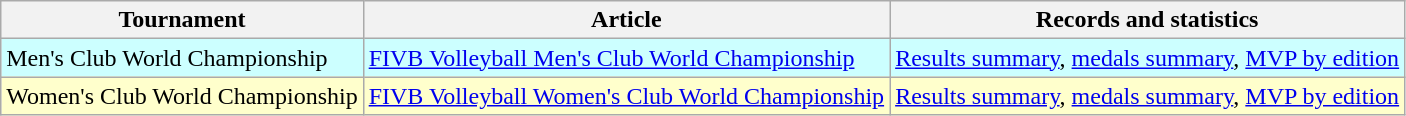<table class="wikitable">
<tr>
<th>Tournament</th>
<th>Article</th>
<th>Records and statistics</th>
</tr>
<tr style="background-color: #cff;">
<td>Men's Club World Championship</td>
<td><a href='#'>FIVB Volleyball Men's Club World Championship</a></td>
<td><a href='#'>Results summary</a>, <a href='#'>medals summary</a>, <a href='#'>MVP by edition</a></td>
</tr>
<tr style="background-color: #ffc;">
<td>Women's Club World Championship</td>
<td><a href='#'>FIVB Volleyball Women's Club World Championship</a></td>
<td><a href='#'>Results summary</a>, <a href='#'>medals summary</a>, <a href='#'>MVP by edition</a></td>
</tr>
</table>
